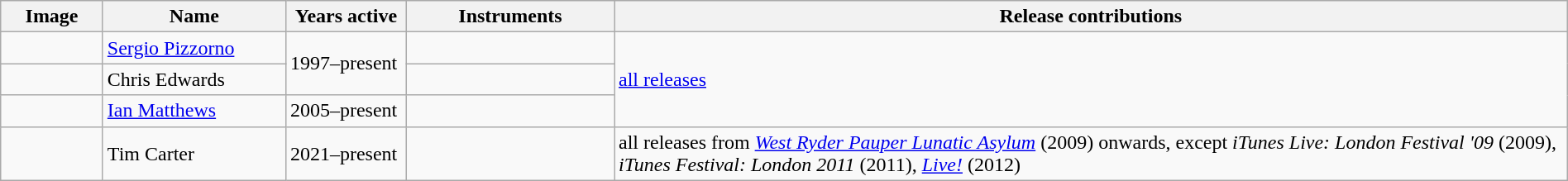<table class="wikitable" width="100%" border="1">
<tr>
<th width="75">Image</th>
<th width="140">Name</th>
<th width="90">Years active</th>
<th width="160">Instruments</th>
<th>Release contributions</th>
</tr>
<tr>
<td></td>
<td><a href='#'>Sergio Pizzorno</a></td>
<td rowspan="2">1997–present</td>
<td></td>
<td rowspan="3"><a href='#'>all releases</a></td>
</tr>
<tr>
<td></td>
<td>Chris Edwards</td>
<td></td>
</tr>
<tr>
<td></td>
<td><a href='#'>Ian Matthews</a></td>
<td>2005–present </td>
<td></td>
</tr>
<tr>
<td></td>
<td>Tim Carter</td>
<td>2021–present </td>
<td></td>
<td>all releases from <em><a href='#'>West Ryder Pauper Lunatic Asylum</a></em> (2009) onwards, except <em>iTunes Live: London Festival '09</em> (2009), <em>iTunes Festival: London 2011</em> (2011), <em><a href='#'>Live!</a></em> (2012)</td>
</tr>
</table>
